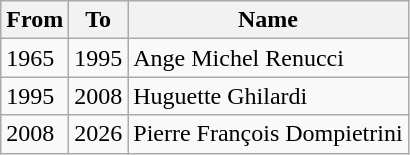<table class="wikitable">
<tr>
<th>From</th>
<th>To</th>
<th>Name</th>
</tr>
<tr>
<td>1965</td>
<td>1995</td>
<td>Ange Michel Renucci</td>
</tr>
<tr>
<td>1995</td>
<td>2008</td>
<td>Huguette Ghilardi</td>
</tr>
<tr>
<td>2008</td>
<td>2026</td>
<td>Pierre François Dompietrini</td>
</tr>
</table>
